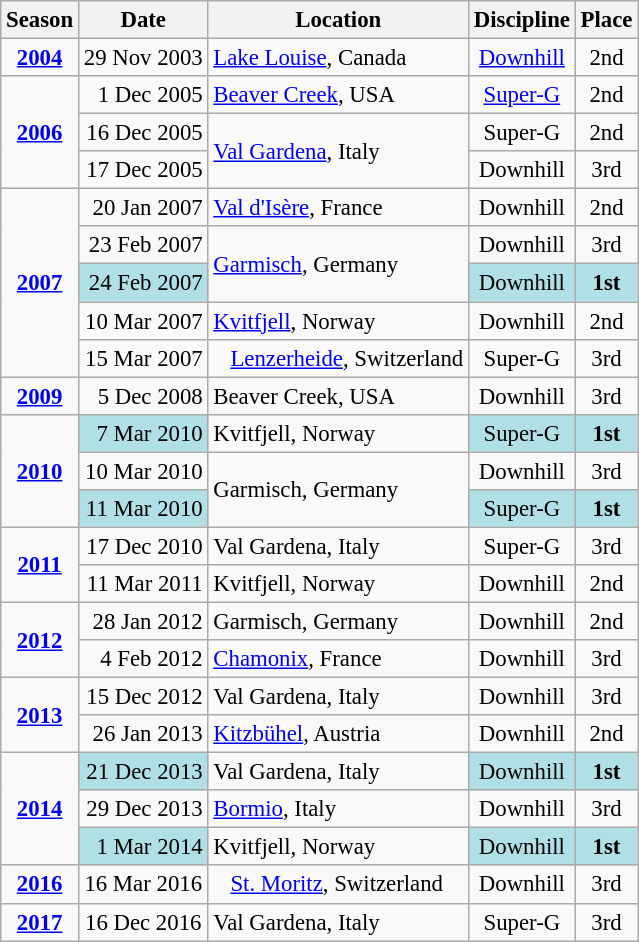<table class="wikitable" style="text-align:center; font-size:95%">
<tr>
<th>Season</th>
<th>Date</th>
<th>Location</th>
<th>Discipline</th>
<th>Place</th>
</tr>
<tr>
<td><strong><a href='#'>2004</a></strong></td>
<td align=right>29 Nov 2003</td>
<td align=left> <a href='#'>Lake Louise</a>, Canada</td>
<td><a href='#'>Downhill</a></td>
<td>2nd</td>
</tr>
<tr>
<td rowspan=3><strong><a href='#'>2006</a></strong></td>
<td align=right>1 Dec 2005</td>
<td align=left> <a href='#'>Beaver Creek</a>, USA</td>
<td><a href='#'>Super-G</a></td>
<td>2nd</td>
</tr>
<tr>
<td align=right>16 Dec 2005</td>
<td align=left rowspan=2> <a href='#'>Val Gardena</a>, Italy</td>
<td>Super-G</td>
<td>2nd</td>
</tr>
<tr>
<td align=right>17 Dec 2005</td>
<td>Downhill</td>
<td>3rd</td>
</tr>
<tr>
<td rowspan=5><strong><a href='#'>2007</a></strong></td>
<td align=right>20 Jan 2007</td>
<td align=left> <a href='#'>Val d'Isère</a>, France</td>
<td>Downhill</td>
<td>2nd</td>
</tr>
<tr>
<td align=right>23 Feb 2007</td>
<td align=left rowspan=2> <a href='#'>Garmisch</a>, Germany</td>
<td>Downhill</td>
<td>3rd</td>
</tr>
<tr>
<td align=right bgcolor="#BOEOE6">24 Feb 2007</td>
<td bgcolor="#BOEOE6">Downhill</td>
<td bgcolor="#BOEOE6"><strong>1st</strong></td>
</tr>
<tr>
<td align=right>10 Mar 2007</td>
<td align=left> <a href='#'>Kvitfjell</a>, Norway</td>
<td>Downhill</td>
<td>2nd</td>
</tr>
<tr>
<td align=right>15 Mar 2007</td>
<td align=left>   <a href='#'>Lenzerheide</a>, Switzerland</td>
<td>Super-G</td>
<td>3rd</td>
</tr>
<tr>
<td><strong><a href='#'>2009</a></strong></td>
<td align=right>5 Dec 2008</td>
<td align=left> Beaver Creek, USA</td>
<td>Downhill</td>
<td>3rd</td>
</tr>
<tr>
<td rowspan=3><strong><a href='#'>2010</a></strong></td>
<td align=right bgcolor="#BOEOE6">7 Mar 2010</td>
<td align=left> Kvitfjell, Norway</td>
<td bgcolor="#BOEOE6">Super-G</td>
<td bgcolor="#BOEOE6"><strong>1st</strong></td>
</tr>
<tr>
<td align=right>10 Mar 2010</td>
<td align=left rowspan=2> Garmisch, Germany</td>
<td>Downhill</td>
<td>3rd</td>
</tr>
<tr>
<td align=right bgcolor="#BOEOE6">11 Mar 2010</td>
<td bgcolor="#BOEOE6">Super-G</td>
<td bgcolor="#BOEOE6"><strong>1st</strong></td>
</tr>
<tr>
<td rowspan=2><strong><a href='#'>2011</a></strong></td>
<td align=right>17 Dec 2010</td>
<td align=left> Val Gardena, Italy</td>
<td>Super-G</td>
<td>3rd</td>
</tr>
<tr>
<td align=right>11 Mar 2011</td>
<td align=left> Kvitfjell, Norway</td>
<td>Downhill</td>
<td>2nd</td>
</tr>
<tr>
<td rowspan=2><strong><a href='#'>2012</a></strong></td>
<td align=right>28 Jan 2012</td>
<td align=left> Garmisch, Germany</td>
<td>Downhill</td>
<td>2nd</td>
</tr>
<tr>
<td align=right>4 Feb 2012</td>
<td align=left> <a href='#'>Chamonix</a>, France</td>
<td>Downhill</td>
<td>3rd</td>
</tr>
<tr>
<td rowspan=2><strong><a href='#'>2013</a></strong></td>
<td align=right>15 Dec 2012</td>
<td align=left> Val Gardena, Italy</td>
<td>Downhill</td>
<td>3rd</td>
</tr>
<tr>
<td align=right>26 Jan 2013</td>
<td align=left> <a href='#'>Kitzbühel</a>, Austria</td>
<td>Downhill</td>
<td>2nd</td>
</tr>
<tr>
<td rowspan=3><strong><a href='#'>2014</a></strong></td>
<td align=right bgcolor="#BOEOE6">21 Dec 2013</td>
<td align=left> Val Gardena, Italy</td>
<td bgcolor="#BOEOE6">Downhill</td>
<td bgcolor="#BOEOE6"><strong>1st</strong></td>
</tr>
<tr>
<td align=right>29 Dec 2013</td>
<td align=left> <a href='#'>Bormio</a>, Italy</td>
<td align=center>Downhill</td>
<td align=center>3rd</td>
</tr>
<tr>
<td align=right bgcolor="#BOEOE6">1 Mar 2014</td>
<td align=left> Kvitfjell, Norway</td>
<td bgcolor="#BOEOE6">Downhill</td>
<td bgcolor="#BOEOE6"><strong>1st</strong></td>
</tr>
<tr>
<td><strong><a href='#'>2016</a></strong></td>
<td>16 Mar 2016</td>
<td align=left>   <a href='#'>St. Moritz</a>, Switzerland</td>
<td>Downhill</td>
<td>3rd</td>
</tr>
<tr>
<td><strong><a href='#'>2017</a></strong></td>
<td>16 Dec 2016</td>
<td align=left> Val Gardena, Italy</td>
<td>Super-G</td>
<td>3rd</td>
</tr>
</table>
